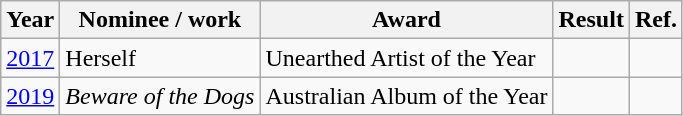<table class="wikitable">
<tr>
<th>Year</th>
<th>Nominee / work</th>
<th>Award</th>
<th>Result</th>
<th>Ref.</th>
</tr>
<tr>
<td><a href='#'>2017</a></td>
<td>Herself</td>
<td>Unearthed Artist of the Year</td>
<td></td>
<td></td>
</tr>
<tr>
<td><a href='#'>2019</a></td>
<td><em>Beware of the Dogs</em></td>
<td>Australian Album of the Year</td>
<td></td>
<td></td>
</tr>
</table>
